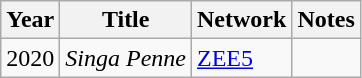<table class="wikitable">
<tr>
<th>Year</th>
<th>Title</th>
<th>Network</th>
<th>Notes</th>
</tr>
<tr>
<td>2020</td>
<td><em>Singa Penne</em></td>
<td><a href='#'>ZEE5</a></td>
<td></td>
</tr>
</table>
